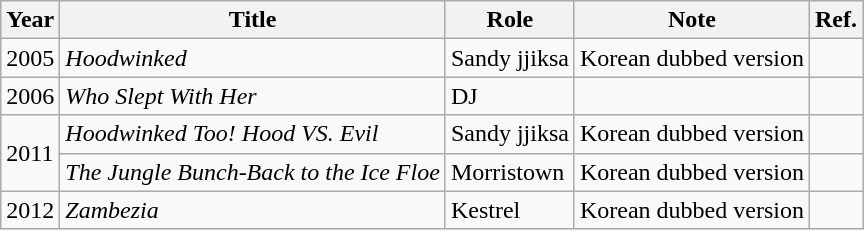<table class="wikitable">
<tr>
<th>Year</th>
<th>Title</th>
<th>Role</th>
<th>Note</th>
<th>Ref.</th>
</tr>
<tr>
<td>2005</td>
<td><em>Hoodwinked</em></td>
<td>Sandy jjiksa</td>
<td>Korean dubbed version</td>
<td></td>
</tr>
<tr>
<td>2006</td>
<td><em>Who Slept With Her</em></td>
<td>DJ</td>
<td></td>
<td></td>
</tr>
<tr>
<td rowspan="2">2011</td>
<td><em>Hoodwinked Too! Hood VS. Evil</em></td>
<td>Sandy jjiksa</td>
<td>Korean dubbed version</td>
<td></td>
</tr>
<tr>
<td><em>The Jungle Bunch-Back to the Ice Floe</em></td>
<td>Morristown</td>
<td>Korean dubbed version</td>
<td></td>
</tr>
<tr>
<td>2012</td>
<td><em>Zambezia</em></td>
<td>Kestrel</td>
<td>Korean dubbed version</td>
<td></td>
</tr>
</table>
